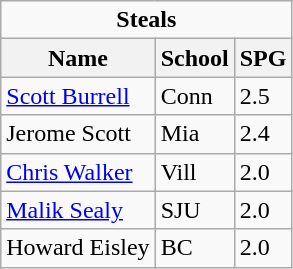<table class="wikitable">
<tr>
<td colspan=3 style="text-align:center;"><strong>Steals</strong></td>
</tr>
<tr>
<th>Name</th>
<th>School</th>
<th>SPG</th>
</tr>
<tr>
<td><a href='#'>Scott Burrell</a></td>
<td>Conn</td>
<td>2.5</td>
</tr>
<tr>
<td>Jerome Scott</td>
<td>Mia</td>
<td>2.4</td>
</tr>
<tr>
<td><a href='#'>Chris Walker</a></td>
<td>Vill</td>
<td>2.0</td>
</tr>
<tr>
<td><a href='#'>Malik Sealy</a></td>
<td>SJU</td>
<td>2.0</td>
</tr>
<tr>
<td>Howard Eisley</td>
<td>BC</td>
<td>2.0</td>
</tr>
</table>
